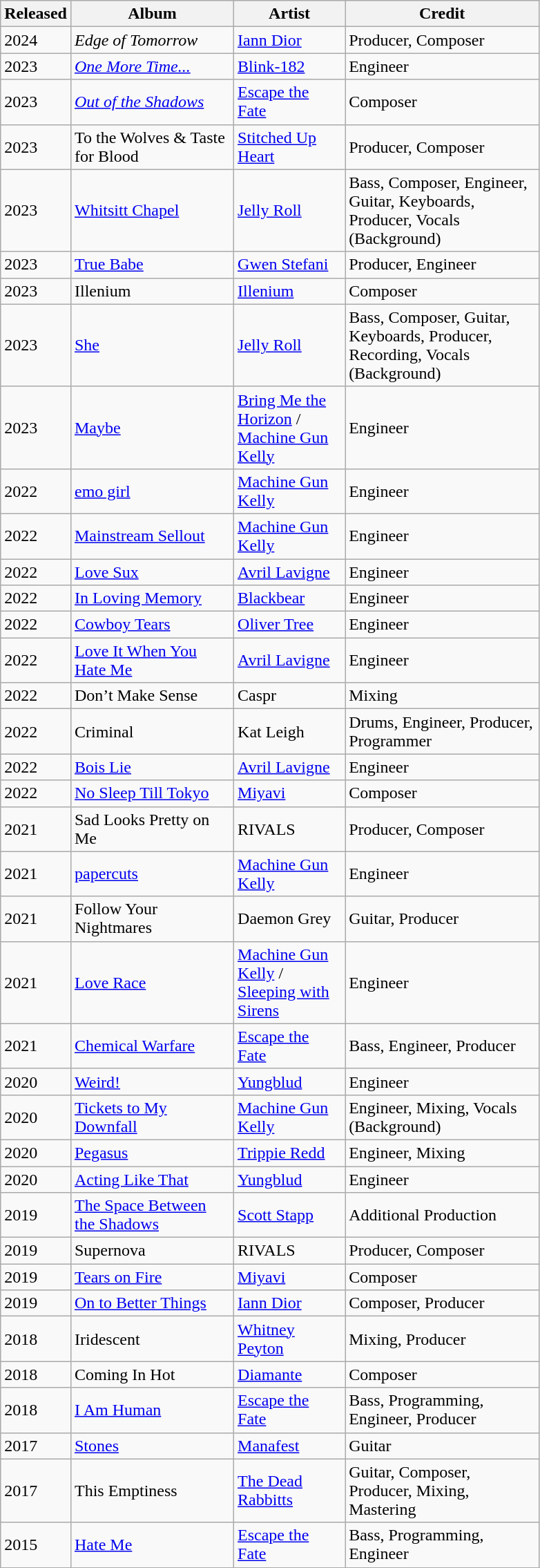<table class="wikitable plainrowheaders sortable">
<tr>
<th data-sort-type="number">Released</th>
<th style="width:150px;">Album</th>
<th style="width:100px;">Artist</th>
<th style="width:180px;">Credit</th>
</tr>
<tr>
<td>2024</td>
<td><em>Edge of Tomorrow</em></td>
<td><a href='#'>Iann Dior</a></td>
<td>Producer, Composer</td>
</tr>
<tr>
<td>2023</td>
<td><em><a href='#'>One More Time...</a></em></td>
<td><a href='#'>Blink-182</a></td>
<td>Engineer</td>
</tr>
<tr>
<td>2023</td>
<td><em><a href='#'>Out of the Shadows</a></td>
<td><a href='#'>Escape the Fate</a></td>
<td>Composer</td>
</tr>
<tr>
<td>2023</td>
<td></em>To the Wolves & Taste for Blood<em></td>
<td><a href='#'>Stitched Up Heart</a></td>
<td>Producer, Composer</td>
</tr>
<tr>
<td>2023</td>
<td></em><a href='#'>Whitsitt Chapel</a><em></td>
<td><a href='#'>Jelly Roll</a></td>
<td>Bass, Composer, Engineer, Guitar, Keyboards, Producer, Vocals (Background)</td>
</tr>
<tr>
<td>2023</td>
<td></em><a href='#'>True Babe</a><em></td>
<td><a href='#'>Gwen Stefani</a></td>
<td>Producer, Engineer</td>
</tr>
<tr>
<td>2023</td>
<td></em>Illenium<em></td>
<td><a href='#'>Illenium</a></td>
<td>Composer</td>
</tr>
<tr>
<td>2023</td>
<td></em><a href='#'>She</a><em></td>
<td><a href='#'>Jelly Roll</a></td>
<td>Bass, Composer, Guitar, Keyboards, Producer, Recording, Vocals (Background)</td>
</tr>
<tr>
<td>2023</td>
<td></em><a href='#'>Maybe</a><em></td>
<td><a href='#'>Bring Me the Horizon</a> / <a href='#'>Machine Gun Kelly</a></td>
<td>Engineer</td>
</tr>
<tr>
<td>2022</td>
<td></em><a href='#'>emo girl</a><em></td>
<td><a href='#'>Machine Gun Kelly</a></td>
<td>Engineer</td>
</tr>
<tr>
<td>2022</td>
<td></em><a href='#'>Mainstream Sellout</a><em></td>
<td><a href='#'>Machine Gun Kelly</a></td>
<td>Engineer</td>
</tr>
<tr>
<td>2022</td>
<td></em><a href='#'>Love Sux</a><em></td>
<td><a href='#'>Avril Lavigne</a></td>
<td>Engineer</td>
</tr>
<tr>
<td>2022</td>
<td></em><a href='#'>In Loving Memory</a><em></td>
<td><a href='#'>Blackbear</a></td>
<td>Engineer</td>
</tr>
<tr>
<td>2022</td>
<td></em><a href='#'>Cowboy Tears</a><em></td>
<td><a href='#'>Oliver Tree</a></td>
<td>Engineer</td>
</tr>
<tr>
<td>2022</td>
<td></em><a href='#'>Love It When You Hate Me</a><em></td>
<td><a href='#'>Avril Lavigne</a></td>
<td>Engineer</td>
</tr>
<tr>
<td>2022</td>
<td></em>Don’t Make Sense<em></td>
<td>Caspr</td>
<td>Mixing</td>
</tr>
<tr>
<td>2022</td>
<td></em>Criminal<em></td>
<td>Kat Leigh</td>
<td>Drums, Engineer, Producer, Programmer</td>
</tr>
<tr>
<td>2022</td>
<td></em><a href='#'>Bois Lie</a><em></td>
<td><a href='#'>Avril Lavigne</a></td>
<td>Engineer</td>
</tr>
<tr>
<td>2022</td>
<td></em><a href='#'>No Sleep Till Tokyo</a><em></td>
<td><a href='#'>Miyavi</a></td>
<td>Composer</td>
</tr>
<tr>
<td>2021</td>
<td></em>Sad Looks Pretty on Me<em></td>
<td>RIVALS</td>
<td>Producer, Composer</td>
</tr>
<tr>
<td>2021</td>
<td></em><a href='#'>papercuts</a><em></td>
<td><a href='#'>Machine Gun Kelly</a></td>
<td>Engineer</td>
</tr>
<tr>
<td>2021</td>
<td></em>Follow Your Nightmares<em></td>
<td>Daemon Grey</td>
<td>Guitar, Producer</td>
</tr>
<tr>
<td>2021</td>
<td></em><a href='#'>Love Race</a><em></td>
<td><a href='#'>Machine Gun Kelly</a> / <a href='#'>Sleeping with Sirens</a></td>
<td>Engineer</td>
</tr>
<tr>
<td>2021</td>
<td></em><a href='#'>Chemical Warfare</a><em></td>
<td><a href='#'>Escape the Fate</a></td>
<td>Bass, Engineer, Producer</td>
</tr>
<tr>
<td>2020</td>
<td></em><a href='#'>Weird!</a><em></td>
<td><a href='#'>Yungblud</a></td>
<td>Engineer</td>
</tr>
<tr>
<td>2020</td>
<td></em><a href='#'>Tickets to My Downfall</a><em></td>
<td><a href='#'>Machine Gun Kelly</a></td>
<td>Engineer, Mixing, Vocals (Background)</td>
</tr>
<tr>
<td>2020</td>
<td></em><a href='#'>Pegasus</a><em></td>
<td><a href='#'>Trippie Redd</a></td>
<td>Engineer, Mixing</td>
</tr>
<tr>
<td>2020</td>
<td></em><a href='#'>Acting Like That</a><em></td>
<td><a href='#'>Yungblud</a></td>
<td>Engineer</td>
</tr>
<tr>
<td>2019</td>
<td></em><a href='#'>The Space Between the Shadows</a><em></td>
<td><a href='#'>Scott Stapp</a></td>
<td>Additional Production</td>
</tr>
<tr>
<td>2019</td>
<td></em>Supernova<em></td>
<td>RIVALS</td>
<td>Producer, Composer</td>
</tr>
<tr>
<td>2019</td>
<td></em><a href='#'>Tears on Fire</a><em></td>
<td><a href='#'>Miyavi</a></td>
<td>Composer</td>
</tr>
<tr>
<td>2019</td>
<td></em><a href='#'>On to Better Things</a><em></td>
<td><a href='#'>Iann Dior</a></td>
<td>Composer, Producer</td>
</tr>
<tr>
<td>2018</td>
<td></em>Iridescent<em></td>
<td><a href='#'>Whitney Peyton</a></td>
<td>Mixing, Producer</td>
</tr>
<tr>
<td>2018</td>
<td></em>Coming In Hot<em></td>
<td><a href='#'>Diamante</a></td>
<td>Composer</td>
</tr>
<tr>
<td>2018</td>
<td></em><a href='#'>I Am Human</a><em></td>
<td><a href='#'>Escape the Fate</a></td>
<td>Bass, Programming, Engineer, Producer</td>
</tr>
<tr>
<td>2017</td>
<td></em><a href='#'>Stones</a><em></td>
<td><a href='#'>Manafest</a></td>
<td>Guitar</td>
</tr>
<tr>
<td>2017</td>
<td></em>This Emptiness<em></td>
<td><a href='#'>The Dead Rabbitts</a></td>
<td>Guitar, Composer, Producer, Mixing, Mastering</td>
</tr>
<tr>
<td>2015</td>
<td></em><a href='#'>Hate Me</a><em></td>
<td><a href='#'>Escape the Fate</a></td>
<td>Bass, Programming, Engineer</td>
</tr>
</table>
